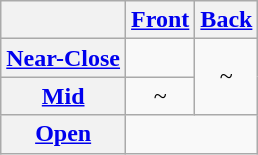<table class="wikitable" style="text-align:center;">
<tr>
<th></th>
<th><a href='#'>Front</a></th>
<th><a href='#'>Back</a></th>
</tr>
<tr>
<th><a href='#'>Near-Close</a></th>
<td> </td>
<td rowspan="2">~ </td>
</tr>
<tr>
<th><a href='#'>Mid</a></th>
<td>~ </td>
</tr>
<tr>
<th><a href='#'>Open</a></th>
<td colspan="2"> </td>
</tr>
</table>
